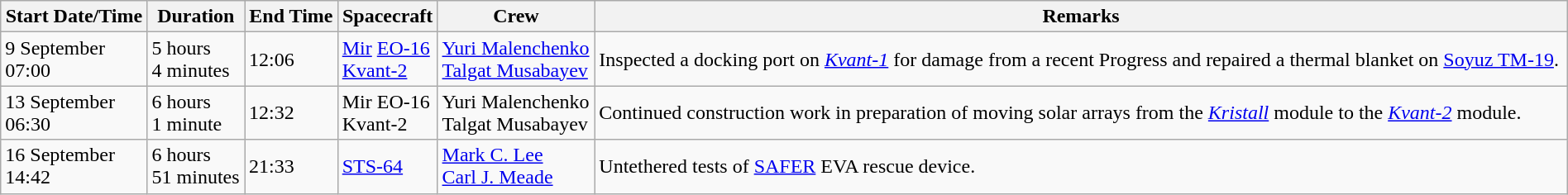<table class="wikitable" width="100%">
<tr>
<th>Start Date/Time</th>
<th>Duration</th>
<th>End Time</th>
<th>Spacecraft</th>
<th>Crew</th>
<th>Remarks</th>
</tr>
<tr>
<td>9 September<br>07:00</td>
<td>5 hours<br>4 minutes</td>
<td>12:06</td>
<td><a href='#'>Mir</a> <a href='#'>EO-16</a><br><a href='#'>Kvant-2</a></td>
<td><a href='#'>Yuri Malenchenko</a><br><a href='#'>Talgat Musabayev</a></td>
<td>Inspected a docking port on <em><a href='#'>Kvant-1</a></em> for damage from a recent Progress and repaired a thermal blanket on <a href='#'>Soyuz TM-19</a>.</td>
</tr>
<tr>
<td>13 September<br>06:30</td>
<td>6 hours<br>1 minute</td>
<td>12:32</td>
<td>Mir EO-16<br>Kvant-2</td>
<td>Yuri Malenchenko<br>Talgat Musabayev</td>
<td>Continued construction work in preparation of moving solar arrays from the <em><a href='#'>Kristall</a></em> module to the <em><a href='#'>Kvant-2</a></em> module.</td>
</tr>
<tr>
<td>16 September<br>14:42</td>
<td>6 hours<br>51 minutes</td>
<td>21:33</td>
<td><a href='#'>STS-64</a><br></td>
<td><a href='#'>Mark C. Lee</a><br><a href='#'>Carl J. Meade</a></td>
<td>Untethered tests of <a href='#'>SAFER</a> EVA rescue device.</td>
</tr>
</table>
